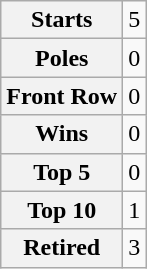<table class="wikitable" style="text-align:center">
<tr>
<th>Starts</th>
<td>5</td>
</tr>
<tr>
<th>Poles</th>
<td>0</td>
</tr>
<tr>
<th>Front Row</th>
<td>0</td>
</tr>
<tr>
<th>Wins</th>
<td>0</td>
</tr>
<tr>
<th>Top 5</th>
<td>0</td>
</tr>
<tr>
<th>Top 10</th>
<td>1</td>
</tr>
<tr>
<th>Retired</th>
<td>3</td>
</tr>
</table>
